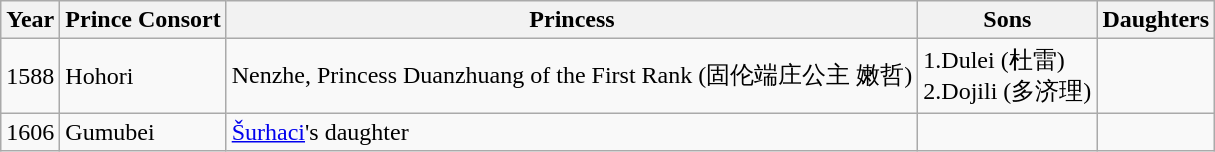<table class="wikitable">
<tr>
<th>Year</th>
<th>Prince Consort</th>
<th>Princess</th>
<th>Sons</th>
<th>Daughters</th>
</tr>
<tr>
<td>1588</td>
<td>Hohori</td>
<td>Nenzhe, Princess Duanzhuang of the First Rank (固伦端庄公主 嫩哲)</td>
<td>1.Dulei (杜雷)<br>2.Dojili (多济理)</td>
<td></td>
</tr>
<tr>
<td>1606</td>
<td>Gumubei</td>
<td><a href='#'>Šurhaci</a>'s daughter</td>
<td></td>
<td></td>
</tr>
</table>
